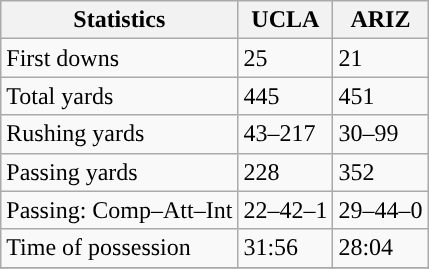<table class="wikitable" style="float: left;">
<tr>
<th>Statistics</th>
<th>UCLA</th>
<th>ARIZ</th>
</tr>
<tr>
<td>First downs</td>
<td>25</td>
<td>21</td>
</tr>
<tr>
<td>Total yards</td>
<td>445</td>
<td>451</td>
</tr>
<tr>
<td>Rushing yards</td>
<td>43–217</td>
<td>30–99</td>
</tr>
<tr>
<td>Passing yards</td>
<td>228</td>
<td>352</td>
</tr>
<tr>
<td>Passing: Comp–Att–Int</td>
<td>22–42–1</td>
<td>29–44–0</td>
</tr>
<tr>
<td>Time of possession</td>
<td>31:56</td>
<td>28:04</td>
</tr>
<tr>
</tr>
</table>
